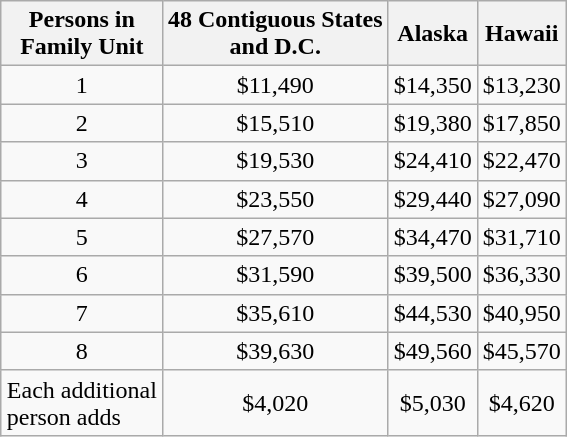<table class="wikitable" style="margin-left: 1em; text-align: center; float: right ">
<tr>
<th>Persons in<br>Family Unit</th>
<th>48 Contiguous States<br>and D.C.</th>
<th>Alaska</th>
<th>Hawaii</th>
</tr>
<tr>
<td>1</td>
<td>$11,490</td>
<td>$14,350</td>
<td>$13,230</td>
</tr>
<tr>
<td>2</td>
<td>$15,510</td>
<td>$19,380</td>
<td>$17,850</td>
</tr>
<tr>
<td>3</td>
<td>$19,530</td>
<td>$24,410</td>
<td>$22,470</td>
</tr>
<tr>
<td>4</td>
<td>$23,550</td>
<td>$29,440</td>
<td>$27,090</td>
</tr>
<tr>
<td>5</td>
<td>$27,570</td>
<td>$34,470</td>
<td>$31,710</td>
</tr>
<tr>
<td>6</td>
<td>$31,590</td>
<td>$39,500</td>
<td>$36,330</td>
</tr>
<tr>
<td>7</td>
<td>$35,610</td>
<td>$44,530</td>
<td>$40,950</td>
</tr>
<tr>
<td>8</td>
<td>$39,630</td>
<td>$49,560</td>
<td>$45,570</td>
</tr>
<tr>
<td style="text-align:left;">Each additional<br>person adds</td>
<td>$4,020</td>
<td>$5,030</td>
<td>$4,620</td>
</tr>
</table>
